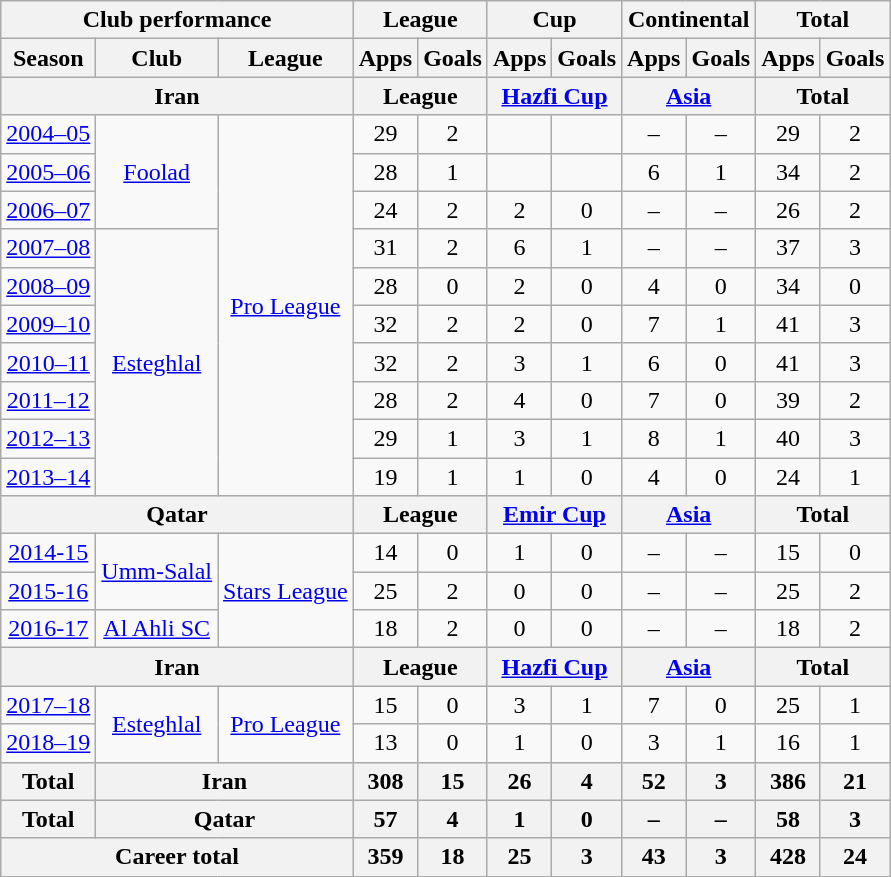<table class="wikitable" style="text-align:center">
<tr>
<th colspan=3>Club performance</th>
<th colspan=2>League</th>
<th colspan=2>Cup</th>
<th colspan=2>Continental</th>
<th colspan=2>Total</th>
</tr>
<tr>
<th>Season</th>
<th>Club</th>
<th>League</th>
<th>Apps</th>
<th>Goals</th>
<th>Apps</th>
<th>Goals</th>
<th>Apps</th>
<th>Goals</th>
<th>Apps</th>
<th>Goals</th>
</tr>
<tr>
<th colspan=3>Iran</th>
<th colspan=2>League</th>
<th colspan=2><a href='#'>Hazfi Cup</a></th>
<th colspan=2><a href='#'>Asia</a></th>
<th colspan=2>Total</th>
</tr>
<tr>
<td><a href='#'>2004–05</a></td>
<td rowspan="3"><a href='#'>Foolad</a></td>
<td rowspan="10"><a href='#'>Pro League</a></td>
<td>29</td>
<td>2</td>
<td></td>
<td></td>
<td>–</td>
<td>–</td>
<td>29</td>
<td>2</td>
</tr>
<tr>
<td><a href='#'>2005–06</a></td>
<td>28</td>
<td>1</td>
<td></td>
<td></td>
<td>6</td>
<td>1</td>
<td>34</td>
<td>2</td>
</tr>
<tr>
<td><a href='#'>2006–07</a></td>
<td>24</td>
<td>2</td>
<td>2</td>
<td>0</td>
<td>–</td>
<td>–</td>
<td>26</td>
<td>2</td>
</tr>
<tr>
<td><a href='#'>2007–08</a></td>
<td rowspan="7"><a href='#'>Esteghlal</a></td>
<td>31</td>
<td>2</td>
<td>6</td>
<td>1</td>
<td>–</td>
<td>–</td>
<td>37</td>
<td>3</td>
</tr>
<tr>
<td><a href='#'>2008–09</a></td>
<td>28</td>
<td>0</td>
<td>2</td>
<td>0</td>
<td>4</td>
<td>0</td>
<td>34</td>
<td>0</td>
</tr>
<tr>
<td><a href='#'>2009–10</a></td>
<td>32</td>
<td>2</td>
<td>2</td>
<td>0</td>
<td>7</td>
<td>1</td>
<td>41</td>
<td>3</td>
</tr>
<tr>
<td><a href='#'>2010–11</a></td>
<td>32</td>
<td>2</td>
<td>3</td>
<td>1</td>
<td>6</td>
<td>0</td>
<td>41</td>
<td>3</td>
</tr>
<tr>
<td><a href='#'>2011–12</a></td>
<td>28</td>
<td>2</td>
<td>4</td>
<td>0</td>
<td>7</td>
<td>0</td>
<td>39</td>
<td>2</td>
</tr>
<tr>
<td><a href='#'>2012–13</a></td>
<td>29</td>
<td>1</td>
<td>3</td>
<td>1</td>
<td>8</td>
<td>1</td>
<td>40</td>
<td>3</td>
</tr>
<tr>
<td><a href='#'>2013–14</a></td>
<td>19</td>
<td>1</td>
<td>1</td>
<td>0</td>
<td>4</td>
<td>0</td>
<td>24</td>
<td>1</td>
</tr>
<tr>
<th colspan=3>Qatar</th>
<th colspan=2>League</th>
<th colspan=2><a href='#'>Emir Cup</a></th>
<th colspan=2><a href='#'>Asia</a></th>
<th colspan=2>Total</th>
</tr>
<tr>
<td><a href='#'>2014-15</a></td>
<td rowspan="2"><a href='#'>Umm-Salal</a></td>
<td rowspan="3"><a href='#'>Stars League</a></td>
<td>14</td>
<td>0</td>
<td>1</td>
<td>0</td>
<td>–</td>
<td>–</td>
<td>15</td>
<td>0</td>
</tr>
<tr>
<td><a href='#'>2015-16</a></td>
<td>25</td>
<td>2</td>
<td>0</td>
<td>0</td>
<td>–</td>
<td>–</td>
<td>25</td>
<td>2</td>
</tr>
<tr>
<td><a href='#'>2016-17</a></td>
<td><a href='#'>Al Ahli SC</a></td>
<td>18</td>
<td>2</td>
<td>0</td>
<td>0</td>
<td>–</td>
<td>–</td>
<td>18</td>
<td>2</td>
</tr>
<tr>
<th colspan=3>Iran</th>
<th colspan=2>League</th>
<th colspan=2><a href='#'>Hazfi Cup</a></th>
<th colspan=2><a href='#'>Asia</a></th>
<th colspan=2>Total</th>
</tr>
<tr>
<td><a href='#'>2017–18</a></td>
<td rowspan="2"><a href='#'>Esteghlal</a></td>
<td rowspan="2"><a href='#'>Pro League</a></td>
<td>15</td>
<td>0</td>
<td>3</td>
<td>1</td>
<td>7</td>
<td>0</td>
<td>25</td>
<td>1</td>
</tr>
<tr>
<td><a href='#'>2018–19</a></td>
<td>13</td>
<td>0</td>
<td>1</td>
<td>0</td>
<td>3</td>
<td>1</td>
<td>16</td>
<td>1</td>
</tr>
<tr>
<th>Total</th>
<th colspan="2">Iran</th>
<th>308</th>
<th>15</th>
<th>26</th>
<th>4</th>
<th>52</th>
<th>3</th>
<th>386</th>
<th>21</th>
</tr>
<tr>
<th>Total</th>
<th colspan=2>Qatar</th>
<th>57</th>
<th>4</th>
<th>1</th>
<th>0</th>
<th>–</th>
<th>–</th>
<th>58</th>
<th>3</th>
</tr>
<tr>
<th colspan=3>Career total</th>
<th>359</th>
<th>18</th>
<th>25</th>
<th>3</th>
<th>43</th>
<th>3</th>
<th>428</th>
<th>24</th>
</tr>
</table>
